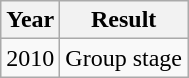<table class="wikitable">
<tr>
<th>Year</th>
<th>Result</th>
</tr>
<tr>
<td>2010</td>
<td>Group stage</td>
</tr>
</table>
